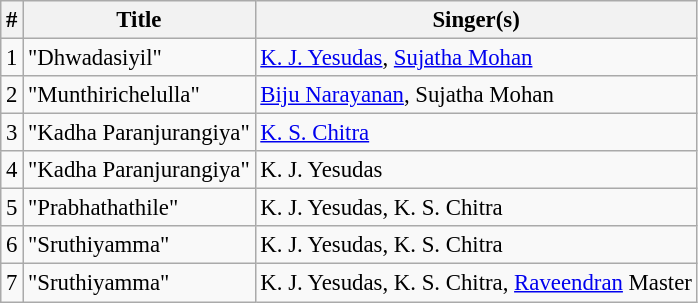<table class="wikitable" style="font-size:95%;">
<tr>
<th>#</th>
<th>Title</th>
<th>Singer(s)</th>
</tr>
<tr>
<td>1</td>
<td>"Dhwadasiyil"</td>
<td><a href='#'>K. J. Yesudas</a>, <a href='#'>Sujatha Mohan</a></td>
</tr>
<tr>
<td>2</td>
<td>"Munthirichelulla"</td>
<td><a href='#'>Biju Narayanan</a>, Sujatha Mohan</td>
</tr>
<tr>
<td>3</td>
<td>"Kadha Paranjurangiya"</td>
<td><a href='#'>K. S. Chitra</a></td>
</tr>
<tr>
<td>4</td>
<td>"Kadha Paranjurangiya"</td>
<td>K. J. Yesudas</td>
</tr>
<tr>
<td>5</td>
<td>"Prabhathathile"</td>
<td>K. J. Yesudas, K. S. Chitra</td>
</tr>
<tr>
<td>6</td>
<td>"Sruthiyamma"</td>
<td>K. J. Yesudas, K. S. Chitra</td>
</tr>
<tr>
<td>7</td>
<td>"Sruthiyamma"</td>
<td>K. J. Yesudas, K. S. Chitra, <a href='#'>Raveendran</a> Master</td>
</tr>
</table>
